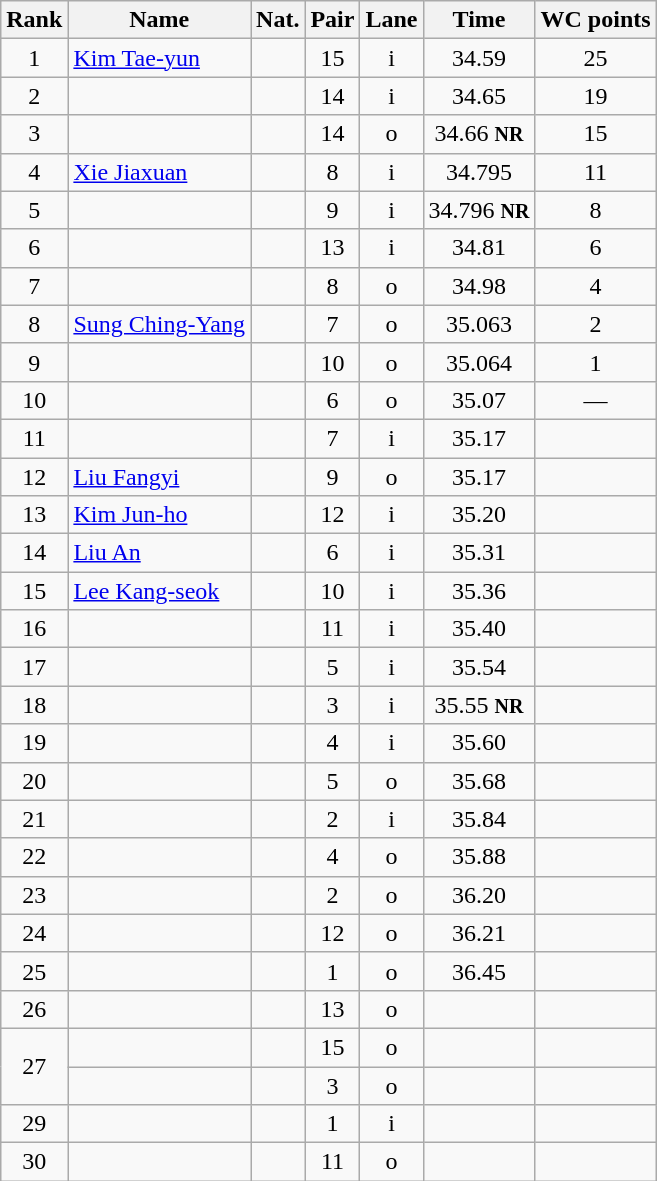<table class="wikitable sortable" style="text-align:center">
<tr>
<th>Rank</th>
<th>Name</th>
<th>Nat.</th>
<th>Pair</th>
<th>Lane</th>
<th>Time</th>
<th>WC points</th>
</tr>
<tr>
<td>1</td>
<td align=left><a href='#'>Kim Tae-yun</a></td>
<td></td>
<td>15</td>
<td>i</td>
<td>34.59</td>
<td>25</td>
</tr>
<tr>
<td>2</td>
<td align=left></td>
<td></td>
<td>14</td>
<td>i</td>
<td>34.65</td>
<td>19</td>
</tr>
<tr>
<td>3</td>
<td align=left></td>
<td></td>
<td>14</td>
<td>o</td>
<td>34.66 <small><strong>NR</strong> </small></td>
<td>15</td>
</tr>
<tr>
<td>4</td>
<td align=left><a href='#'>Xie Jiaxuan</a></td>
<td></td>
<td>8</td>
<td>i</td>
<td>34.795</td>
<td>11</td>
</tr>
<tr>
<td>5</td>
<td align=left></td>
<td></td>
<td>9</td>
<td>i</td>
<td>34.796 <small><strong>NR</strong> </small></td>
<td>8</td>
</tr>
<tr>
<td>6</td>
<td align=left></td>
<td></td>
<td>13</td>
<td>i</td>
<td>34.81</td>
<td>6</td>
</tr>
<tr>
<td>7</td>
<td align=left></td>
<td></td>
<td>8</td>
<td>o</td>
<td>34.98</td>
<td>4</td>
</tr>
<tr>
<td>8</td>
<td align=left><a href='#'>Sung Ching-Yang</a></td>
<td></td>
<td>7</td>
<td>o</td>
<td>35.063</td>
<td>2</td>
</tr>
<tr>
<td>9</td>
<td align=left></td>
<td></td>
<td>10</td>
<td>o</td>
<td>35.064</td>
<td>1</td>
</tr>
<tr>
<td>10</td>
<td align=left></td>
<td></td>
<td>6</td>
<td>o</td>
<td>35.07</td>
<td>—</td>
</tr>
<tr>
<td>11</td>
<td align=left></td>
<td></td>
<td>7</td>
<td>i</td>
<td>35.17</td>
<td></td>
</tr>
<tr>
<td>12</td>
<td align=left><a href='#'>Liu Fangyi</a></td>
<td></td>
<td>9</td>
<td>o</td>
<td>35.17</td>
<td></td>
</tr>
<tr>
<td>13</td>
<td align=left><a href='#'>Kim Jun-ho</a></td>
<td></td>
<td>12</td>
<td>i</td>
<td>35.20</td>
<td></td>
</tr>
<tr>
<td>14</td>
<td align=left><a href='#'>Liu An</a></td>
<td></td>
<td>6</td>
<td>i</td>
<td>35.31</td>
<td></td>
</tr>
<tr>
<td>15</td>
<td align=left><a href='#'>Lee Kang-seok</a></td>
<td></td>
<td>10</td>
<td>i</td>
<td>35.36</td>
<td></td>
</tr>
<tr>
<td>16</td>
<td align=left></td>
<td></td>
<td>11</td>
<td>i</td>
<td>35.40</td>
<td></td>
</tr>
<tr>
<td>17</td>
<td align=left></td>
<td></td>
<td>5</td>
<td>i</td>
<td>35.54</td>
<td></td>
</tr>
<tr>
<td>18</td>
<td align=left></td>
<td></td>
<td>3</td>
<td>i</td>
<td>35.55 <small><strong>NR</strong> </small></td>
<td></td>
</tr>
<tr>
<td>19</td>
<td align=left></td>
<td></td>
<td>4</td>
<td>i</td>
<td>35.60</td>
<td></td>
</tr>
<tr>
<td>20</td>
<td align=left></td>
<td></td>
<td>5</td>
<td>o</td>
<td>35.68</td>
<td></td>
</tr>
<tr>
<td>21</td>
<td align=left></td>
<td></td>
<td>2</td>
<td>i</td>
<td>35.84</td>
<td></td>
</tr>
<tr>
<td>22</td>
<td align=left></td>
<td></td>
<td>4</td>
<td>o</td>
<td>35.88</td>
<td></td>
</tr>
<tr>
<td>23</td>
<td align=left></td>
<td></td>
<td>2</td>
<td>o</td>
<td>36.20</td>
<td></td>
</tr>
<tr>
<td>24</td>
<td align=left></td>
<td></td>
<td>12</td>
<td>o</td>
<td>36.21</td>
<td></td>
</tr>
<tr>
<td>25</td>
<td align=left></td>
<td></td>
<td>1</td>
<td>o</td>
<td>36.45</td>
<td></td>
</tr>
<tr>
<td>26</td>
<td align=left></td>
<td></td>
<td>13</td>
<td>o</td>
<td></td>
<td></td>
</tr>
<tr>
<td rowspan=2>27</td>
<td align=left></td>
<td></td>
<td>15</td>
<td>o</td>
<td></td>
<td></td>
</tr>
<tr>
<td align=left></td>
<td></td>
<td>3</td>
<td>o</td>
<td></td>
<td></td>
</tr>
<tr>
<td>29</td>
<td align=left></td>
<td></td>
<td>1</td>
<td>i</td>
<td></td>
<td></td>
</tr>
<tr>
<td>30</td>
<td align=left></td>
<td></td>
<td>11</td>
<td>o</td>
<td></td>
<td></td>
</tr>
</table>
